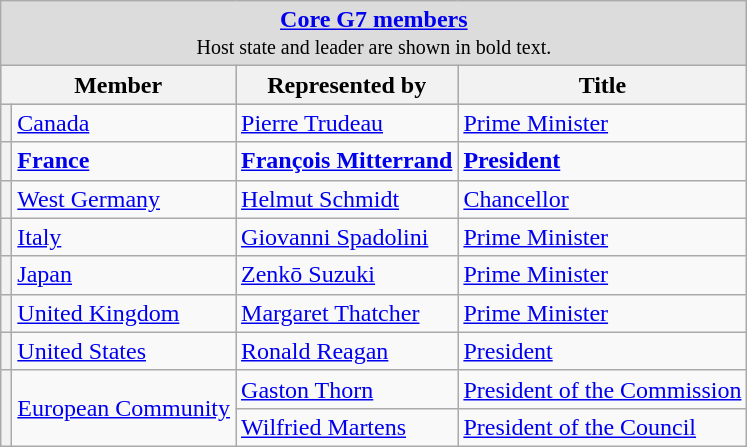<table class="wikitable">
<tr>
<td colspan="4" style="text-align: center; background:Gainsboro"><strong><a href='#'>Core G7 members</a></strong><br><small>Host state and leader are shown in bold text.</small></td>
</tr>
<tr style="background:LightSteelBlue; text-align:center;">
<th colspan=2>Member</th>
<th>Represented by</th>
<th>Title</th>
</tr>
<tr>
<th></th>
<td><a href='#'>Canada</a></td>
<td><a href='#'>Pierre Trudeau</a></td>
<td><a href='#'>Prime Minister</a></td>
</tr>
<tr>
<th></th>
<td><strong><a href='#'>France</a></strong></td>
<td><strong><a href='#'>François Mitterrand</a></strong></td>
<td><strong><a href='#'>President</a></strong></td>
</tr>
<tr>
<th></th>
<td><a href='#'>West Germany</a></td>
<td><a href='#'>Helmut Schmidt</a></td>
<td><a href='#'>Chancellor</a></td>
</tr>
<tr>
<th></th>
<td><a href='#'>Italy</a></td>
<td><a href='#'>Giovanni Spadolini</a></td>
<td><a href='#'>Prime Minister</a></td>
</tr>
<tr>
<th></th>
<td><a href='#'>Japan</a></td>
<td><a href='#'>Zenkō Suzuki</a></td>
<td><a href='#'>Prime Minister</a></td>
</tr>
<tr>
<th></th>
<td><a href='#'>United Kingdom</a></td>
<td><a href='#'>Margaret Thatcher</a></td>
<td><a href='#'>Prime Minister</a></td>
</tr>
<tr>
<th></th>
<td><a href='#'>United States</a></td>
<td><a href='#'>Ronald Reagan</a></td>
<td><a href='#'>President</a></td>
</tr>
<tr>
<th rowspan=2></th>
<td rowspan=2><a href='#'>European Community</a></td>
<td><a href='#'>Gaston Thorn</a></td>
<td><a href='#'>President of the Commission</a></td>
</tr>
<tr>
<td> <a href='#'>Wilfried Martens</a></td>
<td><a href='#'>President of the Council</a></td>
</tr>
</table>
